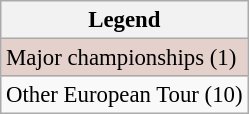<table class="wikitable" style="font-size:95%;">
<tr>
<th>Legend</th>
</tr>
<tr style="background:#e5d1cb;">
<td>Major championships (1)</td>
</tr>
<tr>
<td>Other European Tour (10)</td>
</tr>
</table>
